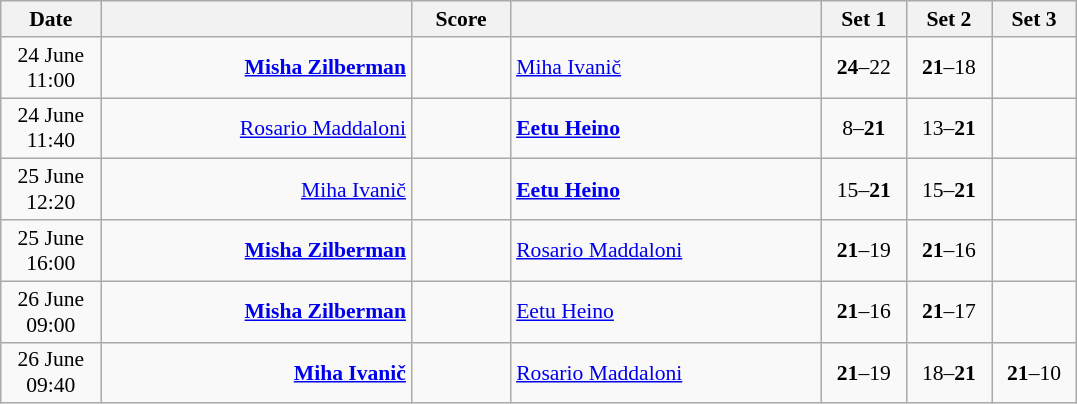<table class="wikitable" style="text-align: center; font-size:90% ">
<tr>
<th width="60">Date</th>
<th align="right" width="200"></th>
<th width="60">Score</th>
<th align="left" width="200"></th>
<th width="50">Set 1</th>
<th width="50">Set 2</th>
<th width="50">Set 3</th>
</tr>
<tr>
<td>24 June<br>11:00</td>
<td align="right"><strong><a href='#'>Misha Zilberman</a> </strong></td>
<td align="center"></td>
<td align="left"> <a href='#'>Miha Ivanič</a></td>
<td><strong>24</strong>–22</td>
<td><strong>21</strong>–18</td>
<td></td>
</tr>
<tr>
<td>24 June<br>11:40</td>
<td align="right"><a href='#'>Rosario Maddaloni</a> </td>
<td align="center"></td>
<td align="left"><strong> <a href='#'>Eetu Heino</a></strong></td>
<td>8–<strong>21</strong></td>
<td>13–<strong>21</strong></td>
<td></td>
</tr>
<tr>
<td>25 June<br>12:20</td>
<td align="right"><a href='#'>Miha Ivanič</a> </td>
<td align="center"></td>
<td align="left"><strong> <a href='#'>Eetu Heino</a></strong></td>
<td>15–<strong>21</strong></td>
<td>15–<strong>21</strong></td>
<td></td>
</tr>
<tr>
<td>25 June<br>16:00</td>
<td align="right"><strong><a href='#'>Misha Zilberman</a> </strong></td>
<td align="center"></td>
<td align="left"> <a href='#'>Rosario Maddaloni</a></td>
<td><strong>21</strong>–19</td>
<td><strong>21</strong>–16</td>
<td></td>
</tr>
<tr>
<td>26 June<br>09:00</td>
<td align="right"><strong><a href='#'>Misha Zilberman</a> </strong></td>
<td align="center"></td>
<td align="left"> <a href='#'>Eetu Heino</a></td>
<td><strong>21</strong>–16</td>
<td><strong>21</strong>–17</td>
<td></td>
</tr>
<tr>
<td>26 June<br>09:40</td>
<td align="right"><strong><a href='#'>Miha Ivanič</a> </strong></td>
<td align="center"></td>
<td align="left"> <a href='#'>Rosario Maddaloni</a></td>
<td><strong>21</strong>–19</td>
<td>18–<strong>21</strong></td>
<td><strong>21</strong>–10</td>
</tr>
</table>
